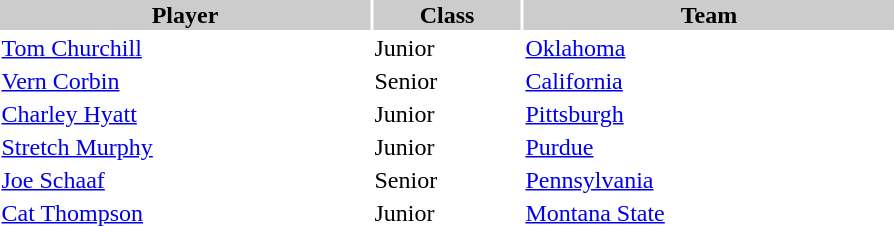<table style="width:600px" "border:'1' 'solid' 'gray'">
<tr>
<th bgcolor="#CCCCCC" style="width:40%">Player</th>
<th bgcolor="#CCCCCC" style="width:16%">Class</th>
<th bgcolor="#CCCCCC" style="width:40%">Team</th>
</tr>
<tr>
<td><a href='#'>Tom Churchill</a></td>
<td>Junior</td>
<td><a href='#'>Oklahoma</a></td>
</tr>
<tr>
<td><a href='#'>Vern Corbin</a></td>
<td>Senior</td>
<td><a href='#'>California</a></td>
</tr>
<tr>
<td><a href='#'>Charley Hyatt</a></td>
<td>Junior</td>
<td><a href='#'>Pittsburgh</a></td>
</tr>
<tr>
<td><a href='#'>Stretch Murphy</a></td>
<td>Junior</td>
<td><a href='#'>Purdue</a></td>
</tr>
<tr>
<td><a href='#'>Joe Schaaf</a></td>
<td>Senior</td>
<td><a href='#'>Pennsylvania</a></td>
</tr>
<tr>
<td><a href='#'>Cat Thompson</a></td>
<td>Junior</td>
<td><a href='#'>Montana State</a></td>
</tr>
</table>
